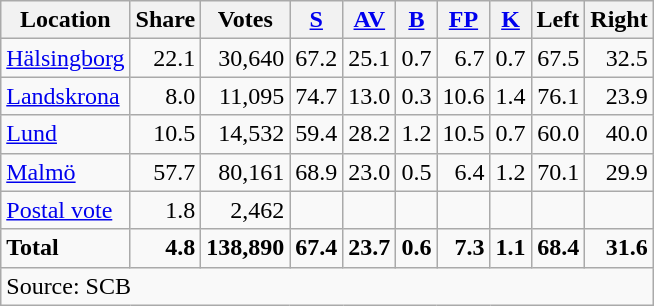<table class="wikitable sortable" style=text-align:right>
<tr>
<th>Location</th>
<th>Share</th>
<th>Votes</th>
<th><a href='#'>S</a></th>
<th><a href='#'>AV</a></th>
<th><a href='#'>B</a></th>
<th><a href='#'>FP</a></th>
<th><a href='#'>K</a></th>
<th>Left</th>
<th>Right</th>
</tr>
<tr>
<td align=left><a href='#'>Hälsingborg</a></td>
<td>22.1</td>
<td>30,640</td>
<td>67.2</td>
<td>25.1</td>
<td>0.7</td>
<td>6.7</td>
<td>0.7</td>
<td>67.5</td>
<td>32.5</td>
</tr>
<tr>
<td align=left><a href='#'>Landskrona</a></td>
<td>8.0</td>
<td>11,095</td>
<td>74.7</td>
<td>13.0</td>
<td>0.3</td>
<td>10.6</td>
<td>1.4</td>
<td>76.1</td>
<td>23.9</td>
</tr>
<tr>
<td align=left><a href='#'>Lund</a></td>
<td>10.5</td>
<td>14,532</td>
<td>59.4</td>
<td>28.2</td>
<td>1.2</td>
<td>10.5</td>
<td>0.7</td>
<td>60.0</td>
<td>40.0</td>
</tr>
<tr>
<td align=left><a href='#'>Malmö</a></td>
<td>57.7</td>
<td>80,161</td>
<td>68.9</td>
<td>23.0</td>
<td>0.5</td>
<td>6.4</td>
<td>1.2</td>
<td>70.1</td>
<td>29.9</td>
</tr>
<tr>
<td align=left><a href='#'>Postal vote</a></td>
<td>1.8</td>
<td>2,462</td>
<td></td>
<td></td>
<td></td>
<td></td>
<td></td>
<td></td>
<td></td>
</tr>
<tr>
<td align=left><strong>Total</strong></td>
<td><strong>4.8</strong></td>
<td><strong>138,890</strong></td>
<td><strong>67.4</strong></td>
<td><strong>23.7</strong></td>
<td><strong>0.6</strong></td>
<td><strong>7.3</strong></td>
<td><strong>1.1</strong></td>
<td><strong>68.4</strong></td>
<td><strong>31.6</strong></td>
</tr>
<tr>
<td align=left colspan=10>Source: SCB </td>
</tr>
</table>
